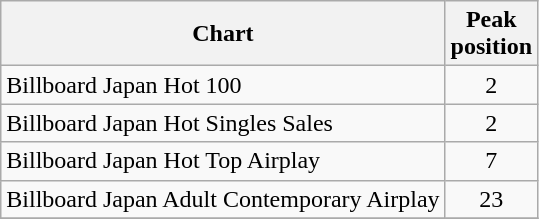<table class="wikitable sortable">
<tr>
<th>Chart</th>
<th>Peak<br>position</th>
</tr>
<tr>
<td>Billboard Japan Hot 100</td>
<td align="center">2</td>
</tr>
<tr>
<td>Billboard Japan Hot Singles Sales</td>
<td align="center">2</td>
</tr>
<tr>
<td>Billboard Japan Hot Top Airplay</td>
<td align="center">7</td>
</tr>
<tr>
<td>Billboard Japan Adult Contemporary Airplay</td>
<td align="center">23</td>
</tr>
<tr>
</tr>
</table>
